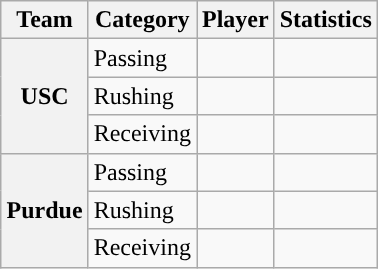<table class="wikitable" style="float:right">
<tr>
<th>Team</th>
<th>Category</th>
<th>Player</th>
<th>Statistics</th>
</tr>
<tr>
<th rowspan=3>USC</th>
<td>Passing</td>
<td></td>
<td></td>
</tr>
<tr>
<td>Rushing</td>
<td></td>
<td></td>
</tr>
<tr>
<td>Receiving</td>
<td></td>
<td></td>
</tr>
<tr>
<th rowspan=3>Purdue</th>
<td>Passing</td>
<td></td>
<td></td>
</tr>
<tr>
<td>Rushing</td>
<td></td>
<td></td>
</tr>
<tr>
<td>Receiving</td>
<td></td>
<td></td>
</tr>
</table>
